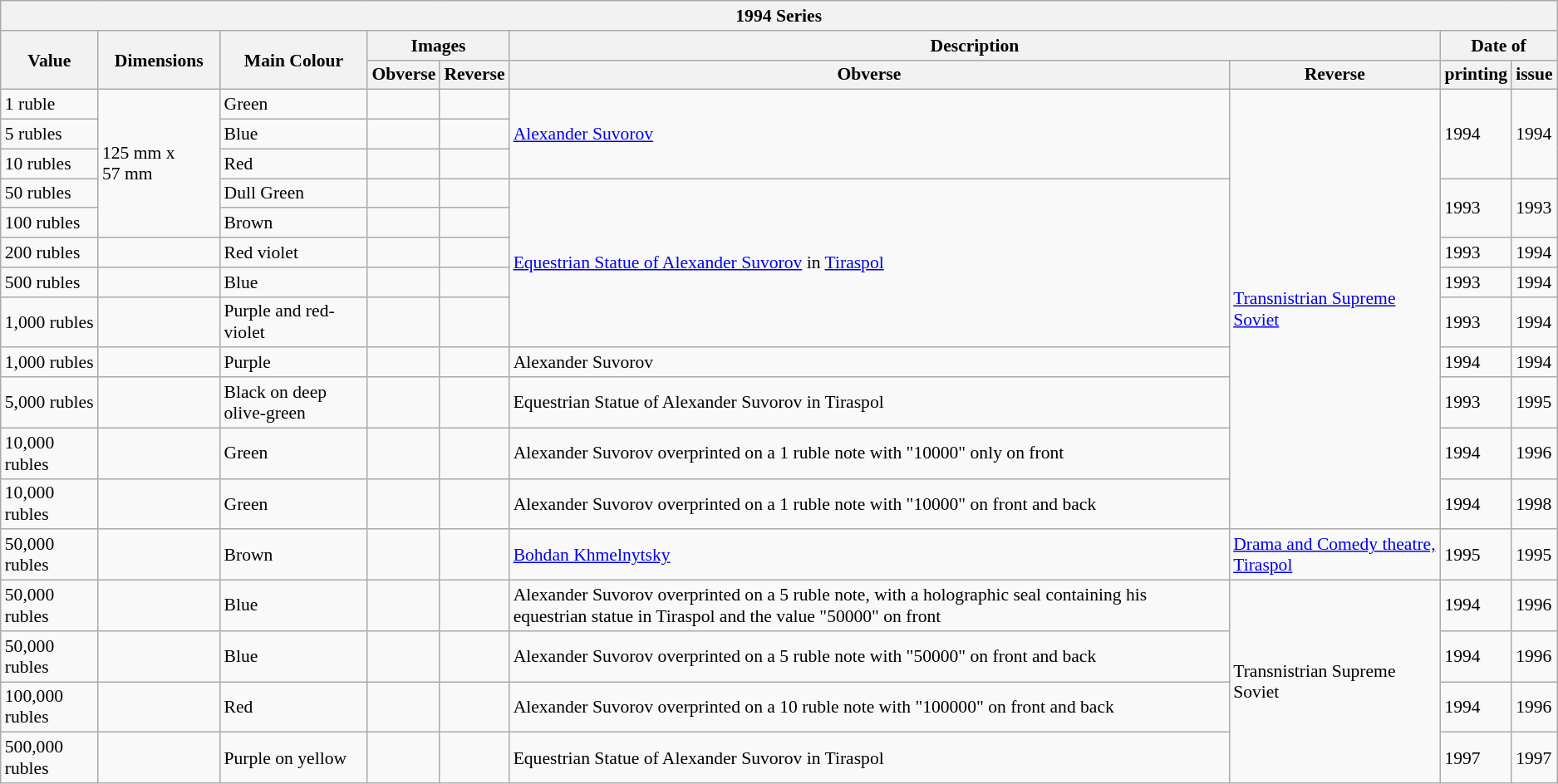<table class="wikitable" style="font-size: 90%">
<tr>
<th colspan="9">1994 Series</th>
</tr>
<tr>
<th rowspan="2">Value</th>
<th rowspan="2">Dimensions</th>
<th rowspan="2">Main Colour</th>
<th colspan="2">Images</th>
<th colspan="2">Description</th>
<th colspan="2">Date of</th>
</tr>
<tr>
<th>Obverse</th>
<th>Reverse</th>
<th>Obverse</th>
<th>Reverse</th>
<th>printing</th>
<th>issue</th>
</tr>
<tr>
<td>1 ruble</td>
<td rowspan="5">125 mm x 57 mm</td>
<td>Green</td>
<td></td>
<td></td>
<td rowspan="3"><a href='#'>Alexander Suvorov</a></td>
<td rowspan="12"><a href='#'>Transnistrian Supreme Soviet</a></td>
<td rowspan="3">1994</td>
<td rowspan="3">1994</td>
</tr>
<tr>
<td>5 rubles</td>
<td>Blue</td>
<td></td>
<td></td>
</tr>
<tr>
<td>10 rubles</td>
<td>Red</td>
<td></td>
<td></td>
</tr>
<tr>
<td>50 rubles</td>
<td>Dull Green</td>
<td></td>
<td></td>
<td rowspan="5"><a href='#'>Equestrian Statue of Alexander Suvorov</a> in <a href='#'>Tiraspol</a></td>
<td rowspan="2">1993</td>
<td rowspan="2">1993</td>
</tr>
<tr>
<td>100 rubles</td>
<td>Brown</td>
<td></td>
<td></td>
</tr>
<tr>
<td>200 rubles</td>
<td></td>
<td>Red violet</td>
<td></td>
<td></td>
<td>1993</td>
<td>1994</td>
</tr>
<tr>
<td>500 rubles</td>
<td></td>
<td>Blue</td>
<td></td>
<td></td>
<td>1993</td>
<td>1994</td>
</tr>
<tr>
<td>1,000 rubles</td>
<td></td>
<td>Purple and red-violet</td>
<td></td>
<td></td>
<td>1993</td>
<td>1994</td>
</tr>
<tr>
<td>1,000 rubles</td>
<td></td>
<td>Purple</td>
<td></td>
<td></td>
<td>Alexander Suvorov</td>
<td>1994</td>
<td>1994</td>
</tr>
<tr>
<td>5,000 rubles</td>
<td></td>
<td>Black on deep olive-green</td>
<td></td>
<td></td>
<td>Equestrian Statue of Alexander Suvorov in Tiraspol</td>
<td>1993</td>
<td>1995</td>
</tr>
<tr>
<td>10,000 rubles</td>
<td></td>
<td>Green</td>
<td></td>
<td></td>
<td>Alexander Suvorov overprinted on a 1 ruble note with "10000" only on front</td>
<td>1994</td>
<td>1996</td>
</tr>
<tr>
<td>10,000 rubles</td>
<td></td>
<td>Green</td>
<td></td>
<td></td>
<td>Alexander Suvorov overprinted on a 1 ruble note with "10000" on front and back</td>
<td>1994</td>
<td>1998</td>
</tr>
<tr>
<td>50,000 rubles</td>
<td></td>
<td>Brown</td>
<td></td>
<td></td>
<td><a href='#'>Bohdan Khmelnytsky</a></td>
<td><a href='#'>Drama and Comedy theatre, Tiraspol</a></td>
<td>1995</td>
<td>1995</td>
</tr>
<tr>
<td>50,000 rubles</td>
<td></td>
<td>Blue</td>
<td></td>
<td></td>
<td>Alexander Suvorov overprinted on a 5 ruble note, with a holographic seal containing his equestrian statue in Tiraspol and the value "50000" on front</td>
<td rowspan="4">Transnistrian Supreme Soviet</td>
<td>1994</td>
<td>1996</td>
</tr>
<tr>
<td>50,000 rubles</td>
<td></td>
<td>Blue</td>
<td></td>
<td></td>
<td>Alexander Suvorov overprinted on a 5 ruble note with "50000" on front and back</td>
<td>1994</td>
<td>1996</td>
</tr>
<tr>
<td>100,000 rubles</td>
<td></td>
<td>Red</td>
<td></td>
<td></td>
<td>Alexander Suvorov overprinted on a 10 ruble note with "100000" on front and back</td>
<td>1994</td>
<td>1996</td>
</tr>
<tr>
<td>500,000 rubles</td>
<td></td>
<td>Purple on yellow</td>
<td></td>
<td></td>
<td>Equestrian Statue of Alexander Suvorov in Tiraspol</td>
<td>1997</td>
<td>1997</td>
</tr>
</table>
